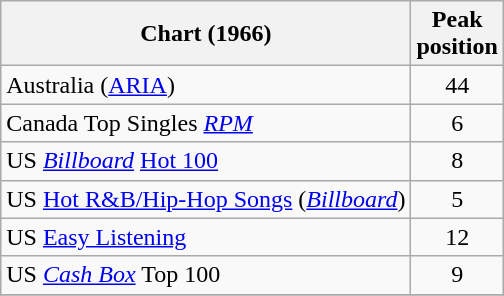<table class="wikitable sortable">
<tr>
<th>Chart (1966)</th>
<th>Peak<br>position</th>
</tr>
<tr>
<td>Australia (<a href='#'>ARIA</a>)</td>
<td style="text-align:center;">44</td>
</tr>
<tr>
<td>Canada Top Singles <em><a href='#'>RPM</a></em></td>
<td style="text-align:center;">6</td>
</tr>
<tr>
<td>US <em><a href='#'>Billboard</a></em> <a href='#'>Hot 100</a></td>
<td style="text-align:center;">8</td>
</tr>
<tr>
<td>US <a href='#'>Hot R&B/Hip-Hop Songs</a> (<em><a href='#'>Billboard</a></em>)</td>
<td style="text-align:center;">5</td>
</tr>
<tr>
<td>US <a href='#'>Easy Listening</a></td>
<td style="text-align:center;">12</td>
</tr>
<tr>
<td>US <a href='#'><em>Cash Box</em></a> Top 100</td>
<td align="center">9</td>
</tr>
<tr>
</tr>
</table>
